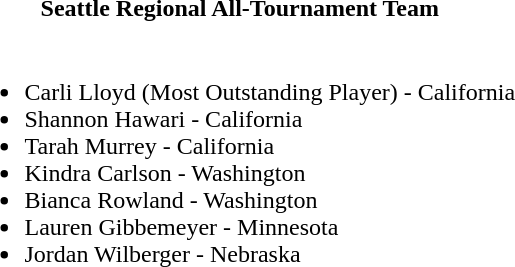<table class="toccolours">
<tr>
<th>Seattle Regional All-Tournament Team</th>
</tr>
<tr>
<td><br><ul><li>Carli Lloyd (Most Outstanding Player) - California</li><li>Shannon Hawari - California</li><li>Tarah Murrey - California</li><li>Kindra Carlson - Washington</li><li>Bianca Rowland - Washington</li><li>Lauren Gibbemeyer - Minnesota</li><li>Jordan Wilberger - Nebraska</li></ul></td>
</tr>
</table>
